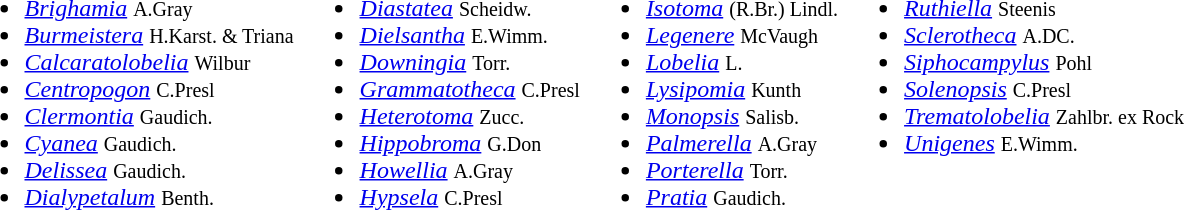<table>
<tr valign=top>
<td><br><ul><li><em><a href='#'>Brighamia</a></em> <small>A.Gray</small></li><li><em><a href='#'>Burmeistera</a></em> <small>H.Karst. & Triana</small></li><li><em><a href='#'>Calcaratolobelia</a></em> <small>Wilbur</small></li><li><em><a href='#'>Centropogon</a></em> <small>C.Presl</small></li><li><em><a href='#'>Clermontia</a></em> <small>Gaudich.</small></li><li><em><a href='#'>Cyanea</a></em> <small>Gaudich.</small></li><li><em><a href='#'>Delissea</a></em> <small>Gaudich.</small></li><li><em><a href='#'>Dialypetalum</a></em> <small>Benth.</small></li></ul></td>
<td><br><ul><li><em><a href='#'>Diastatea</a></em> <small>Scheidw.</small></li><li><em><a href='#'>Dielsantha</a></em> <small>E.Wimm.</small></li><li><em><a href='#'>Downingia</a></em> <small>Torr.</small></li><li><em><a href='#'>Grammatotheca</a></em> <small>C.Presl</small></li><li><em><a href='#'>Heterotoma</a></em> <small>Zucc.</small></li><li><em><a href='#'>Hippobroma</a></em> <small>G.Don</small></li><li><em><a href='#'>Howellia</a></em> <small>A.Gray</small></li><li><em><a href='#'>Hypsela</a></em> <small>C.Presl</small></li></ul></td>
<td><br><ul><li><em><a href='#'>Isotoma</a></em> <small>(R.Br.) Lindl.</small></li><li><em><a href='#'>Legenere</a></em> <small>McVaugh</small></li><li><em><a href='#'>Lobelia</a></em> <small>L.</small></li><li><em><a href='#'>Lysipomia</a></em> <small>Kunth</small></li><li><em><a href='#'>Monopsis</a></em> <small>Salisb.</small></li><li><em><a href='#'>Palmerella</a></em> <small>A.Gray</small></li><li><em><a href='#'>Porterella</a></em> <small>Torr.</small></li><li><em><a href='#'>Pratia</a></em> <small>Gaudich.</small></li></ul></td>
<td><br><ul><li><em><a href='#'>Ruthiella</a></em> <small>Steenis</small></li><li><em><a href='#'>Sclerotheca</a></em> <small>A.DC.</small></li><li><em><a href='#'>Siphocampylus</a></em> <small>Pohl</small></li><li><em><a href='#'>Solenopsis</a></em> <small>C.Presl</small></li><li><em><a href='#'>Trematolobelia</a></em> <small>Zahlbr. ex Rock</small></li><li><em><a href='#'>Unigenes</a></em> <small>E.Wimm.</small></li></ul></td>
</tr>
</table>
